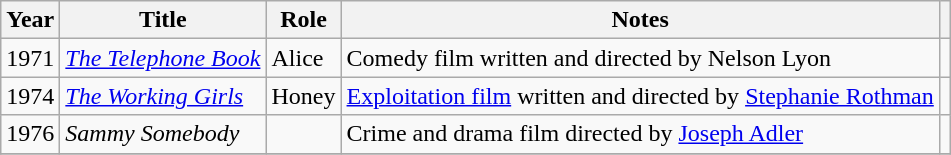<table class="wikitable sortable">
<tr>
<th>Year</th>
<th>Title</th>
<th>Role</th>
<th class="unsortable">Notes</th>
<th class="unsortable"></th>
</tr>
<tr>
<td>1971</td>
<td><em><a href='#'>The Telephone Book</a></em></td>
<td>Alice</td>
<td>Comedy film written and directed by Nelson Lyon</td>
<td></td>
</tr>
<tr>
<td>1974</td>
<td><em><a href='#'>The Working Girls</a></em></td>
<td>Honey</td>
<td><a href='#'>Exploitation film</a> written and directed by <a href='#'>Stephanie Rothman</a></td>
<td></td>
</tr>
<tr>
<td>1976</td>
<td><em>Sammy Somebody</em></td>
<td></td>
<td>Crime and drama film directed by <a href='#'>Joseph Adler</a></td>
<td></td>
</tr>
<tr>
</tr>
</table>
